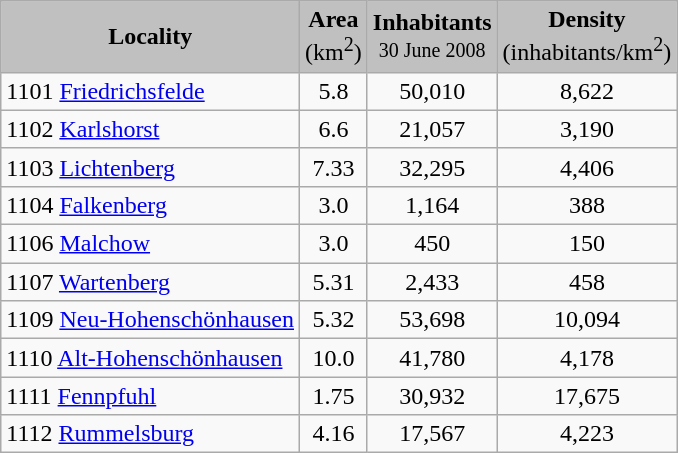<table class="wikitable sortable">
<tr bgcolor="#C0C0C0">
<td align="center"><strong>Locality</strong><br></td>
<td align="center"><strong>Area</strong> <br>(km<sup>2</sup>)<br></td>
<td align="center"><strong>Inhabitants</strong><br><small>30 June 2008</small></td>
<td align="center"><strong>Density</strong><br>(inhabitants/km<sup>2</sup>)<br></td>
</tr>
<tr>
<td>1101 <a href='#'>Friedrichsfelde</a><br></td>
<td align="center">5.8</td>
<td align="center">50,010</td>
<td align="center">8,622</td>
</tr>
<tr>
<td>1102 <a href='#'>Karlshorst</a><br></td>
<td align="center">6.6</td>
<td align="center">21,057</td>
<td align="center">3,190</td>
</tr>
<tr>
<td>1103 <a href='#'>Lichtenberg</a><br></td>
<td align="center">7.33</td>
<td align="center">32,295</td>
<td align="center">4,406</td>
</tr>
<tr>
<td>1104 <a href='#'>Falkenberg</a><br></td>
<td align="center">3.0</td>
<td align="center">1,164</td>
<td align="center">388</td>
</tr>
<tr>
<td>1106 <a href='#'>Malchow</a><br></td>
<td align="center">3.0</td>
<td align="center">450</td>
<td align="center">150</td>
</tr>
<tr>
<td>1107 <a href='#'>Wartenberg</a><br></td>
<td align="center">5.31</td>
<td align="center">2,433</td>
<td align="center">458</td>
</tr>
<tr>
<td>1109 <a href='#'>Neu-Hohenschönhausen</a><br></td>
<td align="center">5.32</td>
<td align="center">53,698</td>
<td align="center">10,094</td>
</tr>
<tr>
<td>1110 <a href='#'>Alt-Hohenschönhausen</a><br></td>
<td align="center">10.0</td>
<td align="center">41,780</td>
<td align="center">4,178</td>
</tr>
<tr>
<td>1111 <a href='#'>Fennpfuhl</a><br></td>
<td align="center">1.75</td>
<td align="center">30,932</td>
<td align="center">17,675</td>
</tr>
<tr>
<td>1112 <a href='#'>Rummelsburg</a><br></td>
<td align="center">4.16</td>
<td align="center">17,567</td>
<td align="center">4,223</td>
</tr>
</table>
